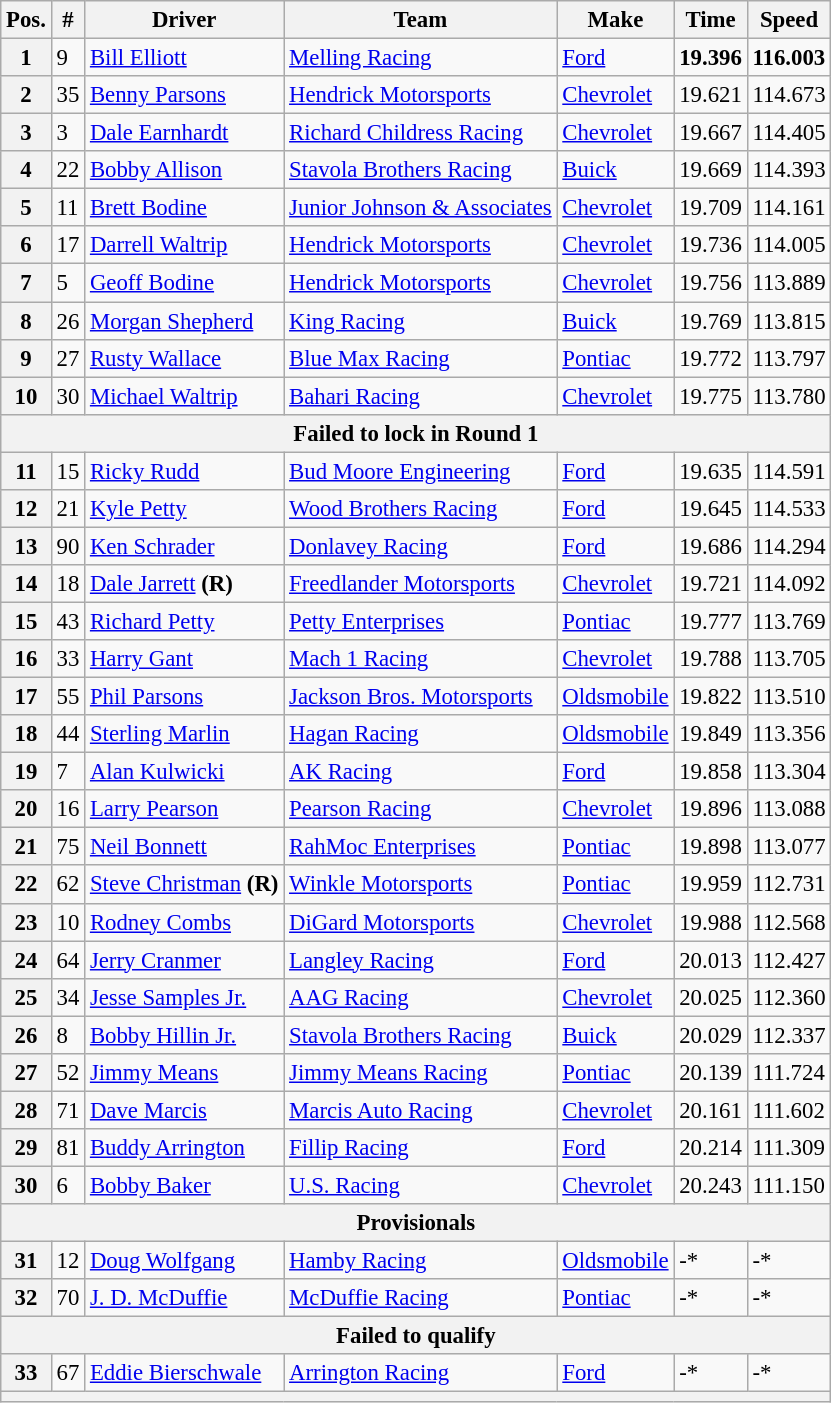<table class="wikitable" style="font-size:95%">
<tr>
<th>Pos.</th>
<th>#</th>
<th>Driver</th>
<th>Team</th>
<th>Make</th>
<th>Time</th>
<th>Speed</th>
</tr>
<tr>
<th>1</th>
<td>9</td>
<td><a href='#'>Bill Elliott</a></td>
<td><a href='#'>Melling Racing</a></td>
<td><a href='#'>Ford</a></td>
<td><strong>19.396</strong></td>
<td><strong>116.003</strong></td>
</tr>
<tr>
<th>2</th>
<td>35</td>
<td><a href='#'>Benny Parsons</a></td>
<td><a href='#'>Hendrick Motorsports</a></td>
<td><a href='#'>Chevrolet</a></td>
<td>19.621</td>
<td>114.673</td>
</tr>
<tr>
<th>3</th>
<td>3</td>
<td><a href='#'>Dale Earnhardt</a></td>
<td><a href='#'>Richard Childress Racing</a></td>
<td><a href='#'>Chevrolet</a></td>
<td>19.667</td>
<td>114.405</td>
</tr>
<tr>
<th>4</th>
<td>22</td>
<td><a href='#'>Bobby Allison</a></td>
<td><a href='#'>Stavola Brothers Racing</a></td>
<td><a href='#'>Buick</a></td>
<td>19.669</td>
<td>114.393</td>
</tr>
<tr>
<th>5</th>
<td>11</td>
<td><a href='#'>Brett Bodine</a></td>
<td><a href='#'>Junior Johnson & Associates</a></td>
<td><a href='#'>Chevrolet</a></td>
<td>19.709</td>
<td>114.161</td>
</tr>
<tr>
<th>6</th>
<td>17</td>
<td><a href='#'>Darrell Waltrip</a></td>
<td><a href='#'>Hendrick Motorsports</a></td>
<td><a href='#'>Chevrolet</a></td>
<td>19.736</td>
<td>114.005</td>
</tr>
<tr>
<th>7</th>
<td>5</td>
<td><a href='#'>Geoff Bodine</a></td>
<td><a href='#'>Hendrick Motorsports</a></td>
<td><a href='#'>Chevrolet</a></td>
<td>19.756</td>
<td>113.889</td>
</tr>
<tr>
<th>8</th>
<td>26</td>
<td><a href='#'>Morgan Shepherd</a></td>
<td><a href='#'>King Racing</a></td>
<td><a href='#'>Buick</a></td>
<td>19.769</td>
<td>113.815</td>
</tr>
<tr>
<th>9</th>
<td>27</td>
<td><a href='#'>Rusty Wallace</a></td>
<td><a href='#'>Blue Max Racing</a></td>
<td><a href='#'>Pontiac</a></td>
<td>19.772</td>
<td>113.797</td>
</tr>
<tr>
<th>10</th>
<td>30</td>
<td><a href='#'>Michael Waltrip</a></td>
<td><a href='#'>Bahari Racing</a></td>
<td><a href='#'>Chevrolet</a></td>
<td>19.775</td>
<td>113.780</td>
</tr>
<tr>
<th colspan="7">Failed to lock in Round 1</th>
</tr>
<tr>
<th>11</th>
<td>15</td>
<td><a href='#'>Ricky Rudd</a></td>
<td><a href='#'>Bud Moore Engineering</a></td>
<td><a href='#'>Ford</a></td>
<td>19.635</td>
<td>114.591</td>
</tr>
<tr>
<th>12</th>
<td>21</td>
<td><a href='#'>Kyle Petty</a></td>
<td><a href='#'>Wood Brothers Racing</a></td>
<td><a href='#'>Ford</a></td>
<td>19.645</td>
<td>114.533</td>
</tr>
<tr>
<th>13</th>
<td>90</td>
<td><a href='#'>Ken Schrader</a></td>
<td><a href='#'>Donlavey Racing</a></td>
<td><a href='#'>Ford</a></td>
<td>19.686</td>
<td>114.294</td>
</tr>
<tr>
<th>14</th>
<td>18</td>
<td><a href='#'>Dale Jarrett</a> <strong>(R)</strong></td>
<td><a href='#'>Freedlander Motorsports</a></td>
<td><a href='#'>Chevrolet</a></td>
<td>19.721</td>
<td>114.092</td>
</tr>
<tr>
<th>15</th>
<td>43</td>
<td><a href='#'>Richard Petty</a></td>
<td><a href='#'>Petty Enterprises</a></td>
<td><a href='#'>Pontiac</a></td>
<td>19.777</td>
<td>113.769</td>
</tr>
<tr>
<th>16</th>
<td>33</td>
<td><a href='#'>Harry Gant</a></td>
<td><a href='#'>Mach 1 Racing</a></td>
<td><a href='#'>Chevrolet</a></td>
<td>19.788</td>
<td>113.705</td>
</tr>
<tr>
<th>17</th>
<td>55</td>
<td><a href='#'>Phil Parsons</a></td>
<td><a href='#'>Jackson Bros. Motorsports</a></td>
<td><a href='#'>Oldsmobile</a></td>
<td>19.822</td>
<td>113.510</td>
</tr>
<tr>
<th>18</th>
<td>44</td>
<td><a href='#'>Sterling Marlin</a></td>
<td><a href='#'>Hagan Racing</a></td>
<td><a href='#'>Oldsmobile</a></td>
<td>19.849</td>
<td>113.356</td>
</tr>
<tr>
<th>19</th>
<td>7</td>
<td><a href='#'>Alan Kulwicki</a></td>
<td><a href='#'>AK Racing</a></td>
<td><a href='#'>Ford</a></td>
<td>19.858</td>
<td>113.304</td>
</tr>
<tr>
<th>20</th>
<td>16</td>
<td><a href='#'>Larry Pearson</a></td>
<td><a href='#'>Pearson Racing</a></td>
<td><a href='#'>Chevrolet</a></td>
<td>19.896</td>
<td>113.088</td>
</tr>
<tr>
<th>21</th>
<td>75</td>
<td><a href='#'>Neil Bonnett</a></td>
<td><a href='#'>RahMoc Enterprises</a></td>
<td><a href='#'>Pontiac</a></td>
<td>19.898</td>
<td>113.077</td>
</tr>
<tr>
<th>22</th>
<td>62</td>
<td><a href='#'>Steve Christman</a> <strong>(R)</strong></td>
<td><a href='#'>Winkle Motorsports</a></td>
<td><a href='#'>Pontiac</a></td>
<td>19.959</td>
<td>112.731</td>
</tr>
<tr>
<th>23</th>
<td>10</td>
<td><a href='#'>Rodney Combs</a></td>
<td><a href='#'>DiGard Motorsports</a></td>
<td><a href='#'>Chevrolet</a></td>
<td>19.988</td>
<td>112.568</td>
</tr>
<tr>
<th>24</th>
<td>64</td>
<td><a href='#'>Jerry Cranmer</a></td>
<td><a href='#'>Langley Racing</a></td>
<td><a href='#'>Ford</a></td>
<td>20.013</td>
<td>112.427</td>
</tr>
<tr>
<th>25</th>
<td>34</td>
<td><a href='#'>Jesse Samples Jr.</a></td>
<td><a href='#'>AAG Racing</a></td>
<td><a href='#'>Chevrolet</a></td>
<td>20.025</td>
<td>112.360</td>
</tr>
<tr>
<th>26</th>
<td>8</td>
<td><a href='#'>Bobby Hillin Jr.</a></td>
<td><a href='#'>Stavola Brothers Racing</a></td>
<td><a href='#'>Buick</a></td>
<td>20.029</td>
<td>112.337</td>
</tr>
<tr>
<th>27</th>
<td>52</td>
<td><a href='#'>Jimmy Means</a></td>
<td><a href='#'>Jimmy Means Racing</a></td>
<td><a href='#'>Pontiac</a></td>
<td>20.139</td>
<td>111.724</td>
</tr>
<tr>
<th>28</th>
<td>71</td>
<td><a href='#'>Dave Marcis</a></td>
<td><a href='#'>Marcis Auto Racing</a></td>
<td><a href='#'>Chevrolet</a></td>
<td>20.161</td>
<td>111.602</td>
</tr>
<tr>
<th>29</th>
<td>81</td>
<td><a href='#'>Buddy Arrington</a></td>
<td><a href='#'>Fillip Racing</a></td>
<td><a href='#'>Ford</a></td>
<td>20.214</td>
<td>111.309</td>
</tr>
<tr>
<th>30</th>
<td>6</td>
<td><a href='#'>Bobby Baker</a></td>
<td><a href='#'>U.S. Racing</a></td>
<td><a href='#'>Chevrolet</a></td>
<td>20.243</td>
<td>111.150</td>
</tr>
<tr>
<th colspan="7">Provisionals</th>
</tr>
<tr>
<th>31</th>
<td>12</td>
<td><a href='#'>Doug Wolfgang</a></td>
<td><a href='#'>Hamby Racing</a></td>
<td><a href='#'>Oldsmobile</a></td>
<td>-*</td>
<td>-*</td>
</tr>
<tr>
<th>32</th>
<td>70</td>
<td><a href='#'>J. D. McDuffie</a></td>
<td><a href='#'>McDuffie Racing</a></td>
<td><a href='#'>Pontiac</a></td>
<td>-*</td>
<td>-*</td>
</tr>
<tr>
<th colspan="7">Failed to qualify</th>
</tr>
<tr>
<th>33</th>
<td>67</td>
<td><a href='#'>Eddie Bierschwale</a></td>
<td><a href='#'>Arrington Racing</a></td>
<td><a href='#'>Ford</a></td>
<td>-*</td>
<td>-*</td>
</tr>
<tr>
<th colspan="7"></th>
</tr>
</table>
